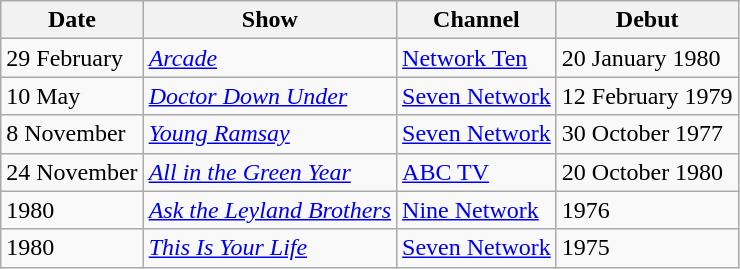<table class="wikitable">
<tr>
<th>Date</th>
<th>Show</th>
<th>Channel</th>
<th>Debut</th>
</tr>
<tr>
<td>29 February</td>
<td><em><a href='#'>Arcade</a></em></td>
<td><a href='#'>Network Ten</a></td>
<td>20 January 1980</td>
</tr>
<tr>
<td>10 May</td>
<td><em><a href='#'>Doctor Down Under</a></em></td>
<td><a href='#'>Seven Network</a></td>
<td>12 February 1979</td>
</tr>
<tr>
<td>8 November</td>
<td><em><a href='#'>Young Ramsay</a></em></td>
<td><a href='#'>Seven Network</a></td>
<td>30 October 1977</td>
</tr>
<tr>
<td>24 November</td>
<td><em><a href='#'>All in the Green Year</a></em></td>
<td><a href='#'>ABC TV</a></td>
<td>20 October 1980</td>
</tr>
<tr>
<td>1980</td>
<td><em><a href='#'>Ask the Leyland Brothers</a></em></td>
<td><a href='#'>Nine Network</a></td>
<td>1976</td>
</tr>
<tr>
<td>1980</td>
<td><em><a href='#'>This Is Your Life</a></em></td>
<td><a href='#'>Seven Network</a></td>
<td>1975</td>
</tr>
</table>
